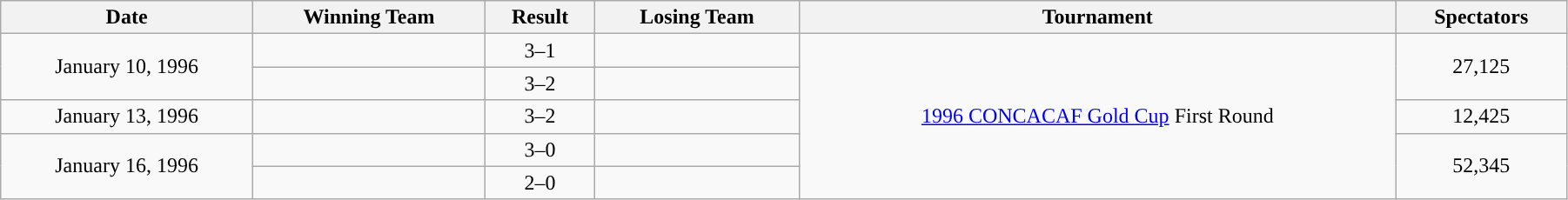<table class="wikitable" style="text-align:left; width:95%;" style="text-align:center">
<tr>
<th style="text-align:center; ">Date</th>
<th style="text-align:center; ">Winning Team</th>
<th style="text-align:center; ">Result</th>
<th style="text-align:center; ">Losing Team</th>
<th style="text-align:center; ">Tournament</th>
<th style="text-align:center; ">Spectators</th>
</tr>
<tr>
<td style="text-align:center;" rowspan=2>January 10, 1996</td>
<td><strong></strong></td>
<td style="text-align:center;">3–1</td>
<td></td>
<td style="text-align:center;" rowspan=5><a href='#'>1996 CONCACAF Gold Cup</a> First Round</td>
<td style="text-align:center;" rowspan=2>27,125</td>
</tr>
<tr>
<td><strong></strong></td>
<td style="text-align:center;">3–2</td>
<td></td>
</tr>
<tr>
<td style="text-align:center;">January 13, 1996</td>
<td><strong></strong></td>
<td style="text-align:center;">3–2</td>
<td></td>
<td style="text-align:center;">12,425</td>
</tr>
<tr>
<td style="text-align:center;" rowspan=2>January 16, 1996</td>
<td><strong></strong></td>
<td style="text-align:center;">3–0</td>
<td></td>
<td style="text-align:center;" rowspan=2>52,345</td>
</tr>
<tr>
<td><strong></strong></td>
<td style="text-align:center;">2–0</td>
<td></td>
</tr>
</table>
